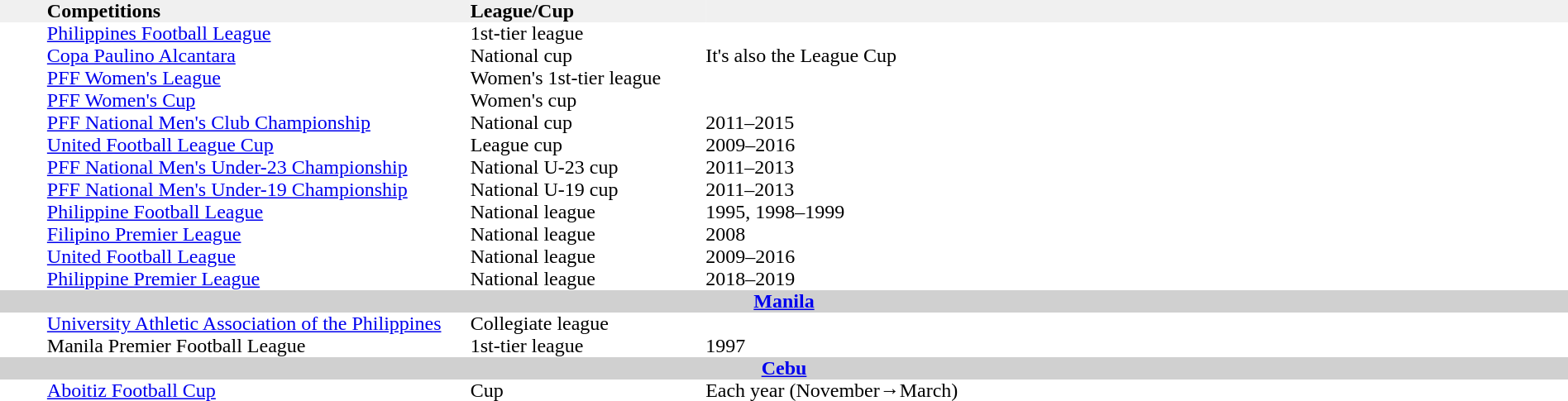<table width="100%" cellspacing="0" cellpadding="0">
<tr bgcolor="F0F0F0">
<th width="3%" align="left"></th>
<th width="27%" align="left">Competitions</th>
<th width="15%" align="left">League/Cup</th>
<th width="55%" align="left"></th>
</tr>
<tr>
<td></td>
<td><a href='#'>Philippines Football League</a></td>
<td>1st-tier league</td>
</tr>
<tr>
<td></td>
<td><a href='#'>Copa Paulino Alcantara</a></td>
<td>National cup</td>
<td>It's also the League Cup</td>
</tr>
<tr>
<td></td>
<td><a href='#'>PFF Women's League</a></td>
<td>Women's 1st-tier league</td>
</tr>
<tr>
<td></td>
<td><a href='#'>PFF Women's Cup</a></td>
<td>Women's cup</td>
</tr>
<tr>
</tr>
<tr>
<td></td>
<td><a href='#'>PFF National Men's Club Championship</a></td>
<td>National cup</td>
<td>2011–2015</td>
</tr>
<tr>
<td></td>
<td><a href='#'>United Football League Cup</a></td>
<td>League cup</td>
<td>2009–2016</td>
</tr>
<tr>
<td></td>
<td><a href='#'>PFF National Men's Under-23 Championship</a></td>
<td>National U-23 cup</td>
<td>2011–2013</td>
</tr>
<tr>
<td></td>
<td><a href='#'>PFF National Men's Under-19 Championship</a></td>
<td>National U-19 cup</td>
<td>2011–2013</td>
</tr>
<tr>
<td></td>
<td><a href='#'>Philippine Football League</a></td>
<td>National league</td>
<td>1995, 1998–1999</td>
</tr>
<tr>
<td></td>
<td><a href='#'>Filipino Premier League</a></td>
<td>National league</td>
<td>2008</td>
</tr>
<tr>
<td></td>
<td><a href='#'>United Football League</a></td>
<td>National league</td>
<td>2009–2016</td>
</tr>
<tr>
<td></td>
<td><a href='#'>Philippine Premier League</a></td>
<td>National league</td>
<td>2018–2019</td>
</tr>
<tr bgcolor="D0D0D0">
<th colspan="4"><a href='#'>Manila</a></th>
</tr>
<tr>
<td></td>
<td><a href='#'>University Athletic Association of the Philippines</a></td>
<td>Collegiate league</td>
</tr>
<tr>
<td></td>
<td>Manila Premier Football League</td>
<td>1st-tier league</td>
<td>1997</td>
</tr>
<tr bgcolor="D0D0D0">
<th colspan="4"><a href='#'>Cebu</a></th>
</tr>
<tr>
<td></td>
<td><a href='#'>Aboitiz Football Cup</a></td>
<td>Cup</td>
<td>Each year (November→March)</td>
</tr>
</table>
